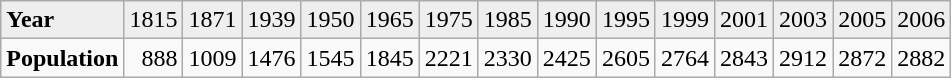<table class=wikitable>
<tr bgcolor="#eeeeee">
<td><strong>Year</strong></td>
<td>1815</td>
<td>1871</td>
<td>1939</td>
<td>1950</td>
<td>1965</td>
<td>1975</td>
<td>1985</td>
<td>1990</td>
<td>1995</td>
<td>1999</td>
<td>2001</td>
<td>2003</td>
<td>2005</td>
<td>2006</td>
</tr>
<tr>
<td><strong>Population</strong></td>
<td align="right">888</td>
<td>1009</td>
<td>1476</td>
<td>1545</td>
<td>1845</td>
<td>2221</td>
<td>2330</td>
<td>2425</td>
<td>2605</td>
<td>2764</td>
<td>2843</td>
<td>2912</td>
<td>2872</td>
<td>2882</td>
</tr>
</table>
